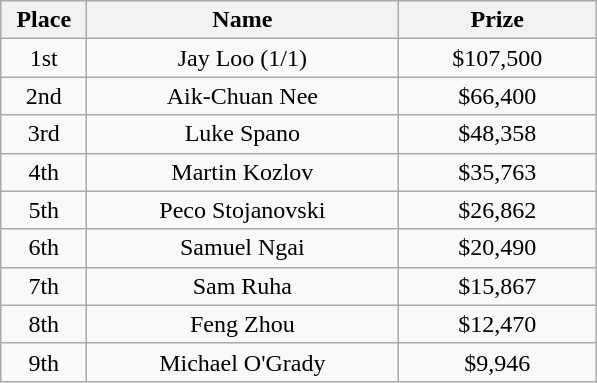<table class="wikitable">
<tr>
<th width="50">Place</th>
<th width="200">Name</th>
<th width="125">Prize</th>
</tr>
<tr>
<td align = "center">1st</td>
<td align = "center">Jay Loo (1/1)</td>
<td align = "center">$107,500</td>
</tr>
<tr>
<td align = "center">2nd</td>
<td align = "center">Aik-Chuan Nee</td>
<td align = "center">$66,400</td>
</tr>
<tr>
<td align = "center">3rd</td>
<td align = "center">Luke Spano</td>
<td align = "center">$48,358</td>
</tr>
<tr>
<td align = "center">4th</td>
<td align = "center">Martin Kozlov</td>
<td align = "center">$35,763</td>
</tr>
<tr>
<td align = "center">5th</td>
<td align = "center">Peco Stojanovski</td>
<td align = "center">$26,862</td>
</tr>
<tr>
<td align = "center">6th</td>
<td align = "center">Samuel Ngai</td>
<td align = "center">$20,490</td>
</tr>
<tr>
<td align = "center">7th</td>
<td align = "center">Sam Ruha</td>
<td align = "center">$15,867</td>
</tr>
<tr>
<td align = "center">8th</td>
<td align = "center">Feng Zhou</td>
<td align = "center">$12,470</td>
</tr>
<tr>
<td align = "center">9th</td>
<td align = "center">Michael O'Grady</td>
<td align = "center">$9,946</td>
</tr>
</table>
